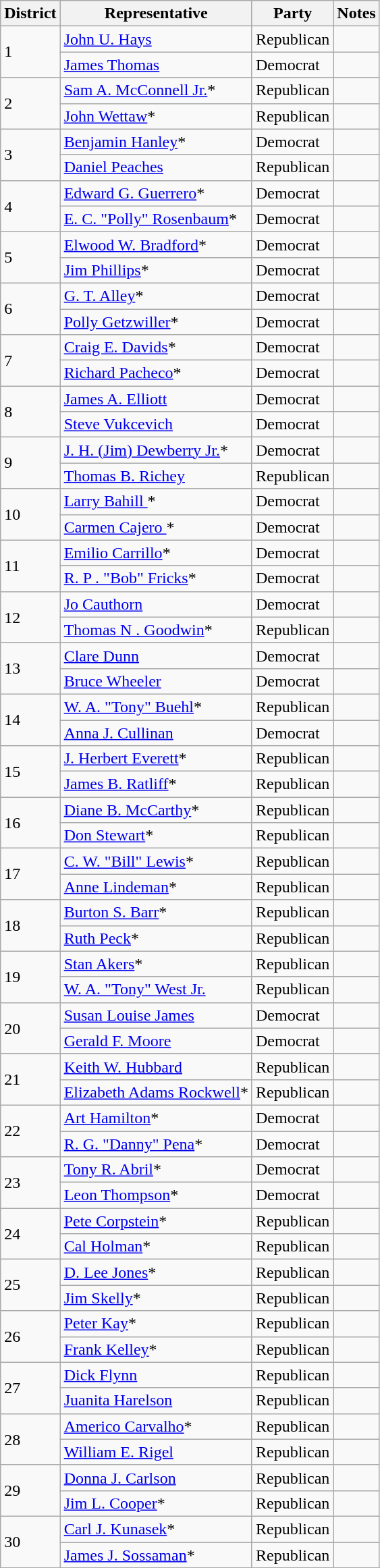<table class="wikitable">
<tr>
<th>District</th>
<th>Representative</th>
<th>Party</th>
<th>Notes</th>
</tr>
<tr>
<td rowspan="2">1</td>
<td><a href='#'>John U. Hays</a></td>
<td>Republican</td>
<td></td>
</tr>
<tr>
<td><a href='#'>James Thomas</a></td>
<td>Democrat</td>
<td></td>
</tr>
<tr>
<td rowspan="2">2</td>
<td><a href='#'>Sam A. McConnell Jr.</a>*</td>
<td>Republican</td>
<td></td>
</tr>
<tr>
<td><a href='#'>John Wettaw</a>*</td>
<td>Republican</td>
<td></td>
</tr>
<tr>
<td rowspan="2">3</td>
<td><a href='#'>Benjamin Hanley</a>*</td>
<td>Democrat</td>
<td></td>
</tr>
<tr>
<td><a href='#'>Daniel Peaches</a></td>
<td>Republican</td>
<td></td>
</tr>
<tr>
<td rowspan="2">4</td>
<td><a href='#'>Edward G. Guerrero</a>*</td>
<td>Democrat</td>
<td></td>
</tr>
<tr>
<td><a href='#'>E. C. "Polly" Rosenbaum</a>*</td>
<td>Democrat</td>
<td></td>
</tr>
<tr>
<td rowspan="2">5</td>
<td><a href='#'>Elwood W. Bradford</a>*</td>
<td>Democrat</td>
<td></td>
</tr>
<tr>
<td><a href='#'>Jim Phillips</a>*</td>
<td>Democrat</td>
<td></td>
</tr>
<tr>
<td rowspan="2">6</td>
<td><a href='#'>G. T. Alley</a>*</td>
<td>Democrat</td>
<td></td>
</tr>
<tr>
<td><a href='#'>Polly Getzwiller</a>*</td>
<td>Democrat</td>
<td></td>
</tr>
<tr>
<td rowspan="2">7</td>
<td><a href='#'>Craig E. Davids</a>*</td>
<td>Democrat</td>
<td></td>
</tr>
<tr>
<td><a href='#'>Richard Pacheco</a>*</td>
<td>Democrat</td>
<td></td>
</tr>
<tr>
<td rowspan="2">8</td>
<td><a href='#'>James A. Elliott</a></td>
<td>Democrat</td>
<td></td>
</tr>
<tr>
<td><a href='#'>Steve Vukcevich</a></td>
<td>Democrat</td>
<td></td>
</tr>
<tr>
<td rowspan="2">9</td>
<td><a href='#'>J. H. (Jim) Dewberry Jr.</a>*</td>
<td>Democrat</td>
<td></td>
</tr>
<tr>
<td><a href='#'>Thomas B. Richey</a></td>
<td>Republican</td>
<td></td>
</tr>
<tr>
<td rowspan="2">10</td>
<td><a href='#'>Larry Bahill </a>*</td>
<td>Democrat</td>
<td></td>
</tr>
<tr>
<td><a href='#'>Carmen Cajero </a>*</td>
<td>Democrat</td>
<td></td>
</tr>
<tr>
<td rowspan="2">11</td>
<td><a href='#'>Emilio Carrillo</a>*</td>
<td>Democrat</td>
<td></td>
</tr>
<tr>
<td><a href='#'>R. P . "Bob" Fricks</a>*</td>
<td>Democrat</td>
<td></td>
</tr>
<tr>
<td rowspan="2">12</td>
<td><a href='#'>Jo Cauthorn</a></td>
<td>Democrat</td>
<td></td>
</tr>
<tr>
<td><a href='#'>Thomas N . Goodwin</a>*</td>
<td>Republican</td>
<td></td>
</tr>
<tr>
<td rowspan="2">13</td>
<td><a href='#'>Clare Dunn</a></td>
<td>Democrat</td>
<td></td>
</tr>
<tr>
<td><a href='#'>Bruce Wheeler</a></td>
<td>Democrat</td>
<td></td>
</tr>
<tr>
<td rowspan="2">14</td>
<td><a href='#'>W. A. "Tony" Buehl</a>*</td>
<td>Republican</td>
<td></td>
</tr>
<tr>
<td><a href='#'>Anna J. Cullinan</a></td>
<td>Democrat</td>
<td></td>
</tr>
<tr>
<td rowspan="2">15</td>
<td><a href='#'>J. Herbert Everett</a>*</td>
<td>Republican</td>
<td></td>
</tr>
<tr>
<td><a href='#'>James B. Ratliff</a>*</td>
<td>Republican</td>
<td></td>
</tr>
<tr>
<td rowspan="2">16</td>
<td><a href='#'>Diane B. McCarthy</a>*</td>
<td>Republican</td>
<td></td>
</tr>
<tr>
<td><a href='#'>Don Stewart</a>*</td>
<td>Republican</td>
<td></td>
</tr>
<tr>
<td rowspan="2">17</td>
<td><a href='#'>C. W. "Bill" Lewis</a>*</td>
<td>Republican</td>
<td></td>
</tr>
<tr>
<td><a href='#'>Anne Lindeman</a>*</td>
<td>Republican</td>
<td></td>
</tr>
<tr>
<td rowspan="2">18</td>
<td><a href='#'>Burton S. Barr</a>*</td>
<td>Republican</td>
<td></td>
</tr>
<tr>
<td><a href='#'>Ruth Peck</a>*</td>
<td>Republican</td>
<td></td>
</tr>
<tr>
<td rowspan="2">19</td>
<td><a href='#'>Stan Akers</a>*</td>
<td>Republican</td>
<td></td>
</tr>
<tr>
<td><a href='#'>W. A. "Tony" West Jr.</a></td>
<td>Republican</td>
<td></td>
</tr>
<tr>
<td rowspan="2">20</td>
<td><a href='#'>Susan Louise James</a></td>
<td>Democrat</td>
<td></td>
</tr>
<tr>
<td><a href='#'>Gerald F. Moore</a></td>
<td>Democrat</td>
<td></td>
</tr>
<tr>
<td rowspan="2">21</td>
<td><a href='#'>Keith W. Hubbard</a></td>
<td>Republican</td>
<td></td>
</tr>
<tr>
<td><a href='#'>Elizabeth Adams Rockwell</a>*</td>
<td>Republican</td>
<td></td>
</tr>
<tr>
<td rowspan="2">22</td>
<td><a href='#'>Art Hamilton</a>*</td>
<td>Democrat</td>
<td></td>
</tr>
<tr>
<td><a href='#'>R. G. "Danny" Pena</a>*</td>
<td>Democrat</td>
<td></td>
</tr>
<tr>
<td rowspan="2">23</td>
<td><a href='#'>Tony R. Abril</a>*</td>
<td>Democrat</td>
<td></td>
</tr>
<tr>
<td><a href='#'>Leon Thompson</a>*</td>
<td>Democrat</td>
<td></td>
</tr>
<tr>
<td rowspan="2">24</td>
<td><a href='#'>Pete Corpstein</a>*</td>
<td>Republican</td>
<td></td>
</tr>
<tr>
<td><a href='#'>Cal Holman</a>*</td>
<td>Republican</td>
<td></td>
</tr>
<tr>
<td rowspan="2">25</td>
<td><a href='#'>D. Lee Jones</a>*</td>
<td>Republican</td>
<td></td>
</tr>
<tr>
<td><a href='#'>Jim Skelly</a>*</td>
<td>Republican</td>
<td></td>
</tr>
<tr>
<td rowspan="2">26</td>
<td><a href='#'>Peter Kay</a>*</td>
<td>Republican</td>
<td></td>
</tr>
<tr>
<td><a href='#'>Frank Kelley</a>*</td>
<td>Republican</td>
<td></td>
</tr>
<tr>
<td rowspan="2">27</td>
<td><a href='#'>Dick Flynn</a></td>
<td>Republican</td>
<td></td>
</tr>
<tr>
<td><a href='#'>Juanita Harelson</a></td>
<td>Republican</td>
<td></td>
</tr>
<tr>
<td rowspan="2">28</td>
<td><a href='#'>Americo Carvalho</a>*</td>
<td>Republican</td>
<td></td>
</tr>
<tr>
<td><a href='#'>William E. Rigel</a></td>
<td>Republican</td>
<td></td>
</tr>
<tr>
<td rowspan="2">29</td>
<td><a href='#'>Donna J. Carlson</a></td>
<td>Republican</td>
<td></td>
</tr>
<tr>
<td><a href='#'>Jim L. Cooper</a>*</td>
<td>Republican</td>
<td></td>
</tr>
<tr>
<td rowspan="2">30</td>
<td><a href='#'>Carl J. Kunasek</a>*</td>
<td>Republican</td>
<td></td>
</tr>
<tr>
<td><a href='#'>James J. Sossaman</a>*</td>
<td>Republican</td>
<td></td>
</tr>
<tr>
</tr>
</table>
